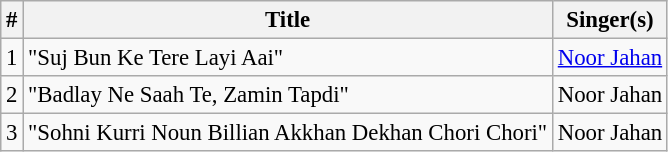<table class="wikitable" style="font-size:95%;">
<tr>
<th>#</th>
<th>Title</th>
<th>Singer(s)</th>
</tr>
<tr>
<td>1</td>
<td>"Suj Bun Ke Tere Layi Aai"</td>
<td><a href='#'>Noor Jahan</a></td>
</tr>
<tr>
<td>2</td>
<td>"Badlay Ne Saah Te, Zamin Tapdi"</td>
<td>Noor Jahan</td>
</tr>
<tr>
<td>3</td>
<td>"Sohni Kurri Noun Billian Akkhan Dekhan Chori Chori"</td>
<td>Noor Jahan</td>
</tr>
</table>
